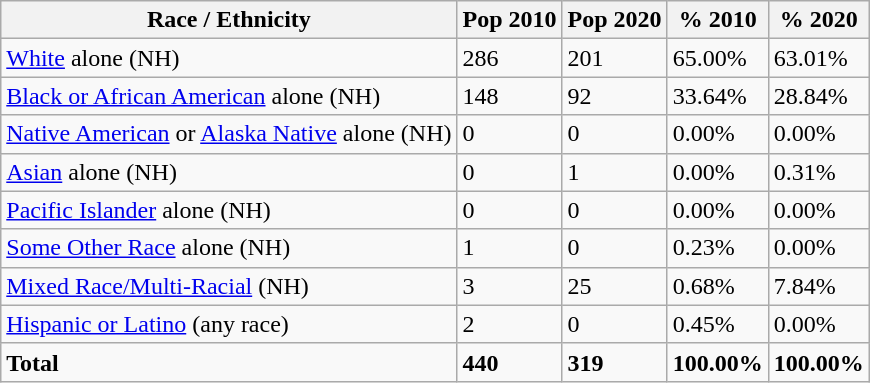<table class="wikitable">
<tr>
<th>Race / Ethnicity</th>
<th>Pop 2010</th>
<th>Pop 2020</th>
<th>% 2010</th>
<th>% 2020</th>
</tr>
<tr>
<td><a href='#'>White</a> alone (NH)</td>
<td>286</td>
<td>201</td>
<td>65.00%</td>
<td>63.01%</td>
</tr>
<tr>
<td><a href='#'>Black or African American</a> alone (NH)</td>
<td>148</td>
<td>92</td>
<td>33.64%</td>
<td>28.84%</td>
</tr>
<tr>
<td><a href='#'>Native American</a> or <a href='#'>Alaska Native</a> alone (NH)</td>
<td>0</td>
<td>0</td>
<td>0.00%</td>
<td>0.00%</td>
</tr>
<tr>
<td><a href='#'>Asian</a> alone (NH)</td>
<td>0</td>
<td>1</td>
<td>0.00%</td>
<td>0.31%</td>
</tr>
<tr>
<td><a href='#'>Pacific Islander</a> alone (NH)</td>
<td>0</td>
<td>0</td>
<td>0.00%</td>
<td>0.00%</td>
</tr>
<tr>
<td><a href='#'>Some Other Race</a> alone (NH)</td>
<td>1</td>
<td>0</td>
<td>0.23%</td>
<td>0.00%</td>
</tr>
<tr>
<td><a href='#'>Mixed Race/Multi-Racial</a> (NH)</td>
<td>3</td>
<td>25</td>
<td>0.68%</td>
<td>7.84%</td>
</tr>
<tr>
<td><a href='#'>Hispanic or Latino</a> (any race)</td>
<td>2</td>
<td>0</td>
<td>0.45%</td>
<td>0.00%</td>
</tr>
<tr>
<td><strong>Total</strong></td>
<td><strong>440</strong></td>
<td><strong>319</strong></td>
<td><strong>100.00%</strong></td>
<td><strong>100.00%</strong></td>
</tr>
</table>
